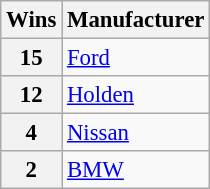<table class="wikitable" style="font-size: 95%;">
<tr>
<th>Wins</th>
<th>Manufacturer</th>
</tr>
<tr>
<th>15</th>
<td><a href='#'>Ford</a></td>
</tr>
<tr>
<th>12</th>
<td><a href='#'>Holden</a></td>
</tr>
<tr>
<th>4</th>
<td><a href='#'>Nissan</a></td>
</tr>
<tr>
<th>2</th>
<td><a href='#'>BMW</a></td>
</tr>
</table>
